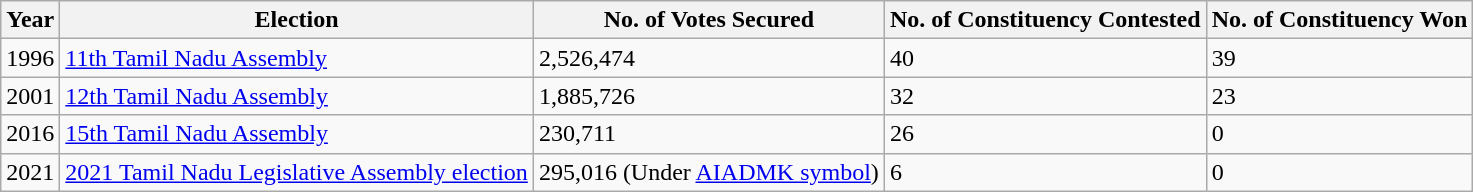<table class="wikitable">
<tr>
<th>Year</th>
<th>Election</th>
<th>No. of Votes Secured</th>
<th>No. of Constituency Contested</th>
<th>No. of Constituency Won</th>
</tr>
<tr>
<td>1996</td>
<td><a href='#'>11th Tamil Nadu Assembly</a></td>
<td>2,526,474</td>
<td>40</td>
<td>39</td>
</tr>
<tr>
<td>2001</td>
<td><a href='#'>12th Tamil Nadu Assembly</a></td>
<td>1,885,726</td>
<td>32</td>
<td>23</td>
</tr>
<tr>
<td>2016</td>
<td><a href='#'>15th Tamil Nadu Assembly</a></td>
<td>230,711</td>
<td>26</td>
<td>0</td>
</tr>
<tr>
<td>2021</td>
<td><a href='#'>2021 Tamil Nadu Legislative Assembly election</a></td>
<td>295,016 (Under <a href='#'>AIADMK symbol</a>)</td>
<td>6</td>
<td>0</td>
</tr>
</table>
